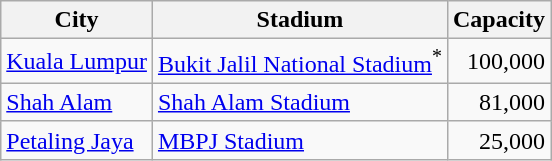<table class="wikitable">
<tr>
<th>City</th>
<th>Stadium</th>
<th align="right">Capacity</th>
</tr>
<tr>
<td><a href='#'>Kuala Lumpur</a></td>
<td><a href='#'>Bukit Jalil National Stadium</a><sup>*</sup></td>
<td align="right">100,000</td>
</tr>
<tr>
<td><a href='#'>Shah Alam</a></td>
<td><a href='#'>Shah Alam Stadium</a></td>
<td align="right">81,000</td>
</tr>
<tr>
<td><a href='#'>Petaling Jaya</a></td>
<td><a href='#'>MBPJ Stadium</a></td>
<td align="right">25,000</td>
</tr>
</table>
